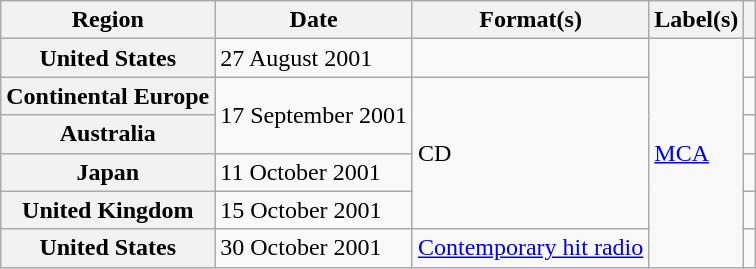<table class="wikitable plainrowheaders">
<tr>
<th scope="col">Region</th>
<th scope="col">Date</th>
<th scope="col">Format(s)</th>
<th scope="col">Label(s)</th>
<th scope="col"></th>
</tr>
<tr>
<th scope="row">United States</th>
<td>27 August 2001</td>
<td></td>
<td rowspan="6"><a href='#'>MCA</a></td>
<td></td>
</tr>
<tr>
<th scope="row">Continental Europe</th>
<td rowspan="2">17 September 2001</td>
<td rowspan="4">CD</td>
<td></td>
</tr>
<tr>
<th scope="row">Australia</th>
<td></td>
</tr>
<tr>
<th scope="row">Japan</th>
<td>11 October 2001</td>
<td></td>
</tr>
<tr>
<th scope="row">United Kingdom</th>
<td>15 October 2001</td>
<td></td>
</tr>
<tr>
<th scope="row">United States</th>
<td>30 October 2001</td>
<td><a href='#'>Contemporary hit radio</a></td>
<td></td>
</tr>
</table>
